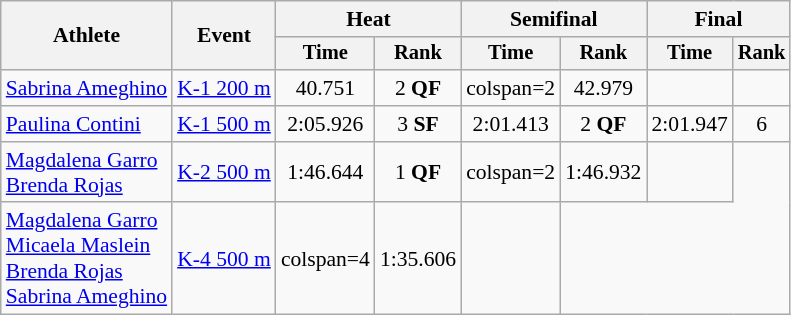<table class="wikitable" style="font-size:90%;text-align:center">
<tr>
<th rowspan=2>Athlete</th>
<th rowspan=2>Event</th>
<th colspan=2>Heat</th>
<th colspan=2>Semifinal</th>
<th colspan=2>Final</th>
</tr>
<tr style=font-size:95%>
<th>Time</th>
<th>Rank</th>
<th>Time</th>
<th>Rank</th>
<th>Time</th>
<th>Rank</th>
</tr>
<tr>
<td style="text-align:left"><a href='#'>Sabrina Ameghino</a></td>
<td style="text-align:left"><a href='#'>K-1 200 m</a></td>
<td>40.751</td>
<td>2 <strong>QF</strong></td>
<td>colspan=2 </td>
<td>42.979</td>
<td></td>
</tr>
<tr>
<td style="text-align:left"><a href='#'>Paulina Contini</a></td>
<td style="text-align:left"><a href='#'>K-1 500 m</a></td>
<td>2:05.926</td>
<td>3 <strong>SF</strong></td>
<td>2:01.413</td>
<td>2 <strong>QF</strong></td>
<td>2:01.947</td>
<td>6</td>
</tr>
<tr>
<td style="text-align:left"><a href='#'>Magdalena Garro</a><br><a href='#'>Brenda Rojas</a></td>
<td style="text-align:left"><a href='#'>K-2 500 m</a></td>
<td>1:46.644</td>
<td>1 <strong>QF</strong></td>
<td>colspan=2 </td>
<td>1:46.932</td>
<td></td>
</tr>
<tr>
<td style="text-align:left"><a href='#'>Magdalena Garro</a><br><a href='#'>Micaela Maslein</a><br><a href='#'>Brenda Rojas</a><br><a href='#'>Sabrina Ameghino</a></td>
<td style="text-align:left"><a href='#'>K-4 500 m</a></td>
<td>colspan=4 </td>
<td>1:35.606</td>
<td></td>
</tr>
</table>
